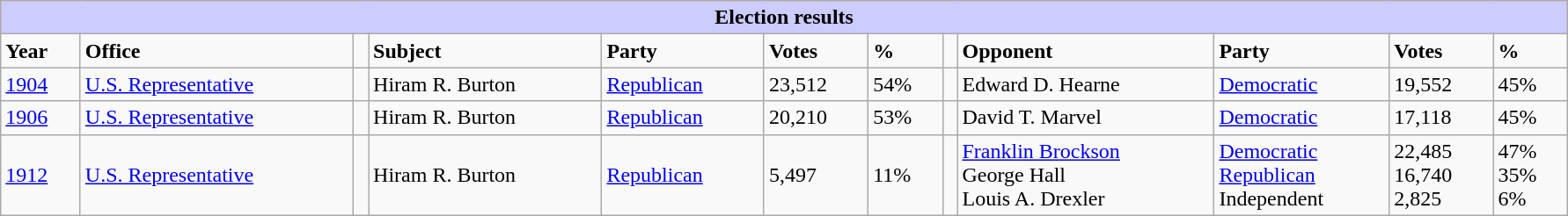<table class=wikitable style="width: 94%" style="text-align: center;" align="center">
<tr bgcolor=#cccccc>
<th colspan=12 style="background: #ccccff;">Election results</th>
</tr>
<tr>
<td><strong>Year</strong></td>
<td><strong>Office</strong></td>
<td></td>
<td><strong>Subject</strong></td>
<td><strong>Party</strong></td>
<td><strong>Votes</strong></td>
<td><strong>%</strong></td>
<td></td>
<td><strong>Opponent</strong></td>
<td><strong>Party</strong></td>
<td><strong>Votes</strong></td>
<td><strong>%</strong></td>
</tr>
<tr>
<td><a href='#'>1904</a></td>
<td><a href='#'>U.S. Representative</a></td>
<td></td>
<td>Hiram R. Burton</td>
<td><a href='#'>Republican</a></td>
<td>23,512</td>
<td>54%</td>
<td></td>
<td>Edward D. Hearne</td>
<td><a href='#'>Democratic</a></td>
<td>19,552</td>
<td>45%</td>
</tr>
<tr>
<td><a href='#'>1906</a></td>
<td><a href='#'>U.S. Representative</a></td>
<td></td>
<td>Hiram R. Burton</td>
<td><a href='#'>Republican</a></td>
<td>20,210</td>
<td>53%</td>
<td></td>
<td>David T. Marvel</td>
<td><a href='#'>Democratic</a></td>
<td>17,118</td>
<td>45%</td>
</tr>
<tr>
<td><a href='#'>1912</a></td>
<td><a href='#'>U.S. Representative</a></td>
<td></td>
<td>Hiram R. Burton</td>
<td><a href='#'>Republican</a></td>
<td>5,497</td>
<td>11%</td>
<td></td>
<td><a href='#'>Franklin Brockson</a><br>George Hall<br>Louis A. Drexler</td>
<td><a href='#'>Democratic</a><br><a href='#'>Republican</a><br>Independent</td>
<td>22,485<br>16,740<br>2,825</td>
<td>47%<br>35%<br>6%</td>
</tr>
</table>
